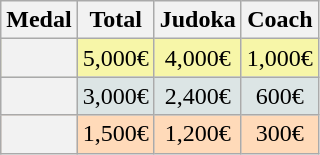<table class=wikitable style="text-align:center;">
<tr>
<th>Medal</th>
<th>Total</th>
<th>Judoka</th>
<th>Coach</th>
</tr>
<tr bgcolor=F7F6A8>
<th></th>
<td>5,000€</td>
<td>4,000€</td>
<td>1,000€</td>
</tr>
<tr bgcolor=DCE5E5>
<th></th>
<td>3,000€</td>
<td>2,400€</td>
<td>600€</td>
</tr>
<tr bgcolor=FFDAB9>
<th></th>
<td>1,500€</td>
<td>1,200€</td>
<td>300€</td>
</tr>
</table>
